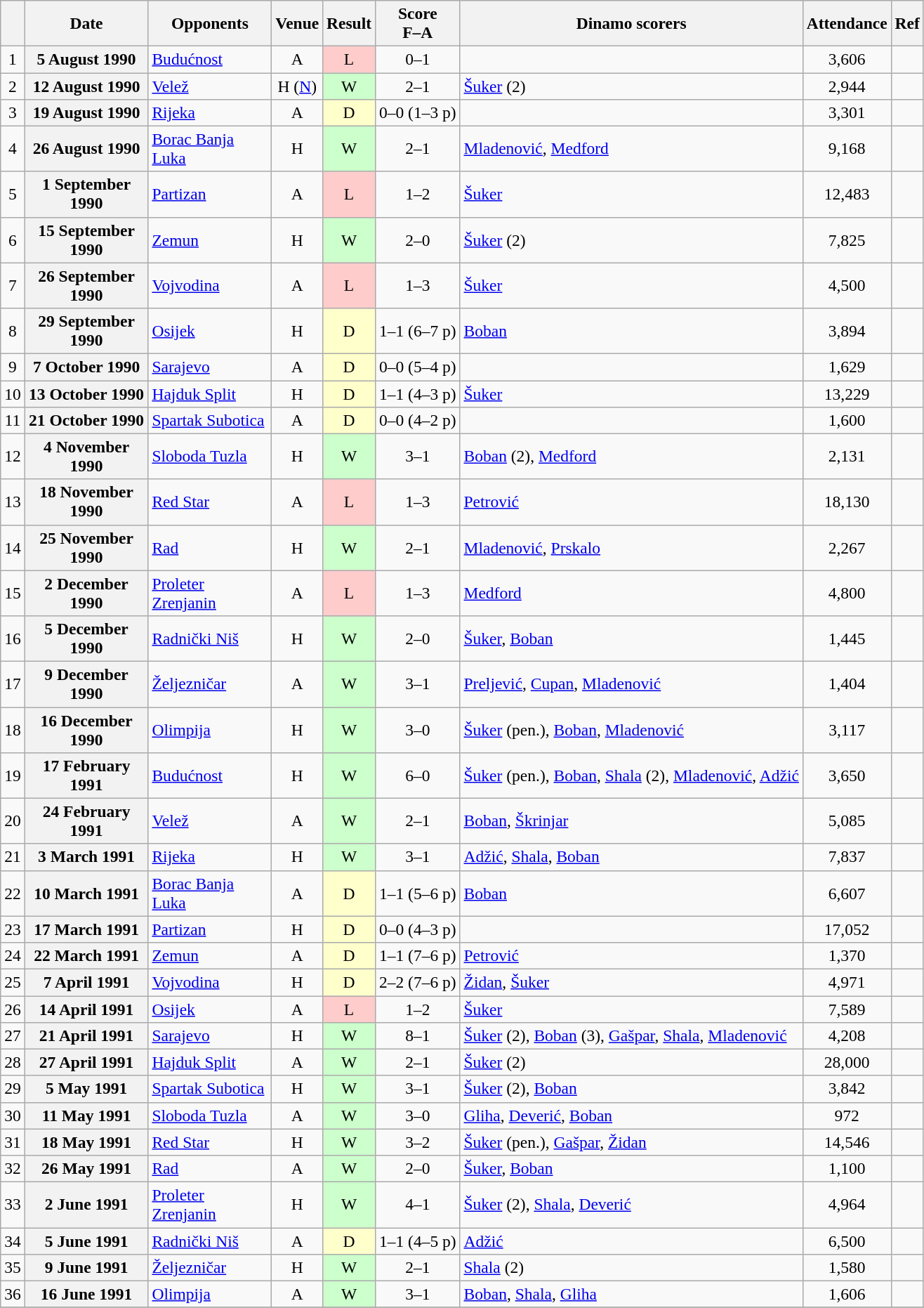<table class="wikitable plainrowheaders sortable" style="text-align:center; font-size:98%;">
<tr>
<th></th>
<th scope="col" width="110">Date</th>
<th scope="col" width="110">Opponents</th>
<th scope="col">Venue</th>
<th scope="col">Result</th>
<th scope="col">Score<br>F–A</th>
<th scope="col">Dinamo scorers</th>
<th scope="col">Attendance</th>
<th scope="col">Ref</th>
</tr>
<tr>
<td>1</td>
<th scope="row">5 August 1990</th>
<td align="left"><a href='#'>Budućnost</a></td>
<td>A</td>
<td style="background:#fcc">L</td>
<td>0–1</td>
<td></td>
<td>3,606</td>
<td></td>
</tr>
<tr>
<td>2</td>
<th scope="row">12 August 1990</th>
<td align="left"><a href='#'>Velež</a></td>
<td>H (<a href='#'>N</a>)</td>
<td style="background:#cfc">W</td>
<td>2–1</td>
<td align="left"><a href='#'>Šuker</a> (2)</td>
<td>2,944</td>
<td></td>
</tr>
<tr>
<td>3</td>
<th scope="row">19 August 1990</th>
<td align="left"><a href='#'>Rijeka</a></td>
<td>A</td>
<td style="background:#ffc">D</td>
<td>0–0 (1–3 p)</td>
<td align="left"></td>
<td>3,301</td>
<td></td>
</tr>
<tr>
<td>4</td>
<th scope="row">26 August 1990</th>
<td align="left"><a href='#'>Borac Banja Luka</a></td>
<td>H</td>
<td style="background:#cfc">W</td>
<td>2–1</td>
<td align="left"><a href='#'>Mladenović</a>, <a href='#'>Medford</a></td>
<td>9,168</td>
<td></td>
</tr>
<tr>
<td>5</td>
<th scope="row">1 September 1990</th>
<td align="left"><a href='#'>Partizan</a></td>
<td>A</td>
<td style="background:#fcc">L</td>
<td>1–2</td>
<td align="left"><a href='#'>Šuker</a></td>
<td>12,483</td>
<td></td>
</tr>
<tr>
<td>6</td>
<th scope="row">15 September 1990</th>
<td align="left"><a href='#'>Zemun</a></td>
<td>H</td>
<td style="background:#cfc">W</td>
<td>2–0</td>
<td align="left"><a href='#'>Šuker</a> (2)</td>
<td>7,825</td>
<td></td>
</tr>
<tr>
<td>7</td>
<th scope="row">26 September 1990</th>
<td align="left"><a href='#'>Vojvodina</a></td>
<td>A</td>
<td style="background:#fcc">L</td>
<td>1–3</td>
<td align="left"><a href='#'>Šuker</a></td>
<td>4,500</td>
<td></td>
</tr>
<tr>
<td>8</td>
<th scope="row">29 September 1990</th>
<td align="left"><a href='#'>Osijek</a></td>
<td>H</td>
<td style="background:#ffc">D</td>
<td>1–1 (6–7 p)</td>
<td align="left"><a href='#'>Boban</a></td>
<td>3,894</td>
<td></td>
</tr>
<tr>
<td>9</td>
<th scope="row">7 October 1990</th>
<td align="left"><a href='#'>Sarajevo</a></td>
<td>A</td>
<td style="background:#ffc">D</td>
<td>0–0 (5–4 p)</td>
<td align="left"></td>
<td>1,629</td>
<td></td>
</tr>
<tr>
<td>10</td>
<th scope="row">13 October 1990</th>
<td align="left"><a href='#'>Hajduk Split</a></td>
<td>H</td>
<td style="background:#ffc">D</td>
<td>1–1 (4–3 p)</td>
<td align="left"><a href='#'>Šuker</a></td>
<td>13,229</td>
<td></td>
</tr>
<tr>
<td>11</td>
<th scope="row">21 October 1990</th>
<td align="left"><a href='#'>Spartak Subotica</a></td>
<td>A</td>
<td style="background:#ffc">D</td>
<td>0–0 (4–2 p)</td>
<td align="left"></td>
<td>1,600</td>
<td></td>
</tr>
<tr>
<td>12</td>
<th scope="row">4 November 1990</th>
<td align="left"><a href='#'>Sloboda Tuzla</a></td>
<td>H</td>
<td style="background:#cfc">W</td>
<td>3–1</td>
<td align="left"><a href='#'>Boban</a> (2), <a href='#'>Medford</a></td>
<td>2,131</td>
<td></td>
</tr>
<tr>
<td>13</td>
<th scope="row">18 November 1990</th>
<td align="left"><a href='#'>Red Star</a></td>
<td>A</td>
<td style="background:#fcc">L</td>
<td>1–3</td>
<td align="left"><a href='#'>Petrović</a></td>
<td>18,130</td>
<td></td>
</tr>
<tr>
<td>14</td>
<th scope="row">25 November 1990</th>
<td align="left"><a href='#'>Rad</a></td>
<td>H</td>
<td style="background:#cfc">W</td>
<td>2–1</td>
<td align="left"><a href='#'>Mladenović</a>, <a href='#'>Prskalo</a></td>
<td>2,267</td>
<td></td>
</tr>
<tr>
<td>15</td>
<th scope="row">2 December 1990</th>
<td align="left"><a href='#'>Proleter Zrenjanin</a></td>
<td>A</td>
<td style="background:#fcc">L</td>
<td>1–3</td>
<td align="left"><a href='#'>Medford</a></td>
<td>4,800</td>
<td></td>
</tr>
<tr>
<td>16</td>
<th scope="row">5 December 1990</th>
<td align="left"><a href='#'>Radnički Niš</a></td>
<td>H</td>
<td style="background:#cfc">W</td>
<td>2–0</td>
<td align="left"><a href='#'>Šuker</a>, <a href='#'>Boban</a></td>
<td>1,445</td>
<td></td>
</tr>
<tr>
<td>17</td>
<th scope="row">9 December 1990</th>
<td align="left"><a href='#'>Željezničar</a></td>
<td>A</td>
<td style="background:#cfc">W</td>
<td>3–1</td>
<td align="left"><a href='#'>Preljević</a>, <a href='#'>Cupan</a>, <a href='#'>Mladenović</a></td>
<td>1,404</td>
<td></td>
</tr>
<tr>
<td>18</td>
<th scope="row">16 December 1990</th>
<td align="left"><a href='#'>Olimpija</a></td>
<td>H</td>
<td style="background:#cfc">W</td>
<td>3–0</td>
<td align="left"><a href='#'>Šuker</a> (pen.), <a href='#'>Boban</a>, <a href='#'>Mladenović</a></td>
<td>3,117</td>
<td></td>
</tr>
<tr>
<td>19</td>
<th scope="row">17 February 1991</th>
<td align="left"><a href='#'>Budućnost</a></td>
<td>H</td>
<td style="background:#cfc">W</td>
<td>6–0</td>
<td align="left"><a href='#'>Šuker</a> (pen.), <a href='#'>Boban</a>, <a href='#'>Shala</a> (2), <a href='#'>Mladenović</a>, <a href='#'>Adžić</a></td>
<td>3,650</td>
<td></td>
</tr>
<tr>
<td>20</td>
<th scope="row">24 February 1991</th>
<td align="left"><a href='#'>Velež</a></td>
<td>A</td>
<td style="background:#cfc">W</td>
<td>2–1</td>
<td align="left"><a href='#'>Boban</a>, <a href='#'>Škrinjar</a></td>
<td>5,085</td>
<td></td>
</tr>
<tr>
<td>21</td>
<th scope="row">3 March 1991</th>
<td align="left"><a href='#'>Rijeka</a></td>
<td>H</td>
<td style="background:#cfc">W</td>
<td>3–1</td>
<td align="left"><a href='#'>Adžić</a>, <a href='#'>Shala</a>, <a href='#'>Boban</a></td>
<td>7,837</td>
<td></td>
</tr>
<tr>
<td>22</td>
<th scope="row">10 March 1991</th>
<td align="left"><a href='#'>Borac Banja Luka</a></td>
<td>A</td>
<td style="background:#ffc">D</td>
<td>1–1 (5–6 p)</td>
<td align="left"><a href='#'>Boban</a></td>
<td>6,607</td>
<td></td>
</tr>
<tr>
<td>23</td>
<th scope="row">17 March 1991</th>
<td align="left"><a href='#'>Partizan</a></td>
<td>H</td>
<td style="background:#ffc">D</td>
<td>0–0 (4–3 p)</td>
<td align="left"></td>
<td>17,052</td>
<td></td>
</tr>
<tr>
<td>24</td>
<th scope="row">22 March 1991</th>
<td align="left"><a href='#'>Zemun</a></td>
<td>A</td>
<td style="background:#ffc">D</td>
<td>1–1 (7–6 p)</td>
<td align="left"><a href='#'>Petrović</a></td>
<td>1,370</td>
<td></td>
</tr>
<tr>
<td>25</td>
<th scope="row">7 April 1991</th>
<td align="left"><a href='#'>Vojvodina</a></td>
<td>H</td>
<td style="background:#ffc">D</td>
<td>2–2 (7–6 p)</td>
<td align="left"><a href='#'>Židan</a>, <a href='#'>Šuker</a></td>
<td>4,971</td>
<td></td>
</tr>
<tr>
<td>26</td>
<th scope="row">14 April 1991</th>
<td align="left"><a href='#'>Osijek</a></td>
<td>A</td>
<td style="background:#fcc">L</td>
<td>1–2</td>
<td align="left"><a href='#'>Šuker</a></td>
<td>7,589</td>
<td></td>
</tr>
<tr>
<td>27</td>
<th scope="row">21 April 1991</th>
<td align="left"><a href='#'>Sarajevo</a></td>
<td>H</td>
<td style="background:#cfc">W</td>
<td>8–1</td>
<td align="left"><a href='#'>Šuker</a> (2), <a href='#'>Boban</a> (3), <a href='#'>Gašpar</a>, <a href='#'>Shala</a>, <a href='#'>Mladenović</a></td>
<td>4,208</td>
<td></td>
</tr>
<tr>
<td>28</td>
<th scope="row">27 April 1991</th>
<td align="left"><a href='#'>Hajduk Split</a></td>
<td>A</td>
<td style="background:#cfc">W</td>
<td>2–1</td>
<td align="left"><a href='#'>Šuker</a> (2)</td>
<td>28,000</td>
<td></td>
</tr>
<tr>
<td>29</td>
<th scope="row">5 May 1991</th>
<td align="left"><a href='#'>Spartak Subotica</a></td>
<td>H</td>
<td style="background:#cfc">W</td>
<td>3–1</td>
<td align="left"><a href='#'>Šuker</a> (2), <a href='#'>Boban</a></td>
<td>3,842</td>
<td></td>
</tr>
<tr>
<td>30</td>
<th scope="row">11 May 1991</th>
<td align="left"><a href='#'>Sloboda Tuzla</a></td>
<td>A</td>
<td style="background:#cfc">W</td>
<td>3–0</td>
<td align="left"><a href='#'>Gliha</a>, <a href='#'>Deverić</a>, <a href='#'>Boban</a></td>
<td>972</td>
<td></td>
</tr>
<tr>
<td>31</td>
<th scope="row">18 May 1991</th>
<td align="left"><a href='#'>Red Star</a></td>
<td>H</td>
<td style="background:#cfc">W</td>
<td>3–2</td>
<td align="left"><a href='#'>Šuker</a> (pen.), <a href='#'>Gašpar</a>, <a href='#'>Židan</a></td>
<td>14,546</td>
<td></td>
</tr>
<tr>
<td>32</td>
<th scope="row">26 May 1991</th>
<td align="left"><a href='#'>Rad</a></td>
<td>A</td>
<td style="background:#cfc">W</td>
<td>2–0</td>
<td align="left"><a href='#'>Šuker</a>, <a href='#'>Boban</a></td>
<td>1,100</td>
<td></td>
</tr>
<tr>
<td>33</td>
<th scope="row">2 June 1991</th>
<td align="left"><a href='#'>Proleter Zrenjanin</a></td>
<td>H</td>
<td style="background:#cfc">W</td>
<td>4–1</td>
<td align="left"><a href='#'>Šuker</a> (2), <a href='#'>Shala</a>, <a href='#'>Deverić</a></td>
<td>4,964</td>
<td></td>
</tr>
<tr>
<td>34</td>
<th scope="row">5 June 1991</th>
<td align="left"><a href='#'>Radnički Niš</a></td>
<td>A</td>
<td style="background:#ffc">D</td>
<td>1–1 (4–5 p)</td>
<td align="left"><a href='#'>Adžić</a></td>
<td>6,500</td>
<td></td>
</tr>
<tr>
<td>35</td>
<th scope="row">9 June 1991</th>
<td align="left"><a href='#'>Željezničar</a></td>
<td>H</td>
<td style="background:#cfc">W</td>
<td>2–1</td>
<td align="left"><a href='#'>Shala</a> (2)</td>
<td>1,580</td>
<td></td>
</tr>
<tr>
<td>36</td>
<th scope="row">16 June 1991</th>
<td align="left"><a href='#'>Olimpija</a></td>
<td>A</td>
<td style="background:#cfc">W</td>
<td>3–1</td>
<td align="left"><a href='#'>Boban</a>, <a href='#'>Shala</a>, <a href='#'>Gliha</a></td>
<td>1,606</td>
<td></td>
</tr>
<tr>
</tr>
</table>
